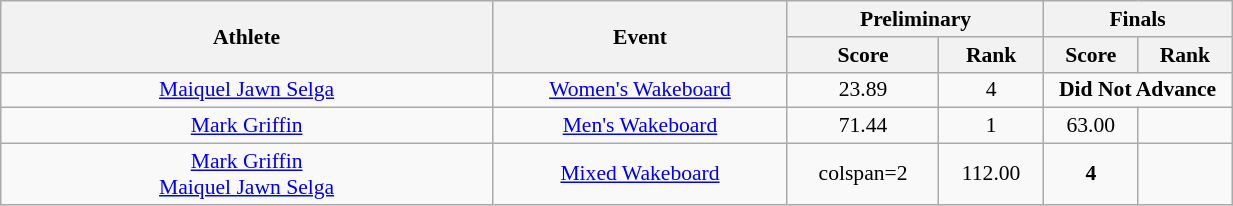<table class="wikitable" width="65%" style="text-align:center; font-size:90%">
<tr>
<th rowspan=2 width="25%">Athlete</th>
<th rowspan=2 width="15%">Event</th>
<th colspan=2 width="12%">Preliminary</th>
<th colspan=2 width="9%">Finals</th>
</tr>
<tr>
<th>Score</th>
<th>Rank</th>
<th>Score</th>
<th>Rank</th>
</tr>
<tr>
<td><a href='#'>Maiquel Jawn Selga</a></td>
<td><a href='#'>Women's Wakeboard</a></td>
<td align=center>23.89</td>
<td align=center>4</td>
<td align=center colspan=2><strong>Did Not Advance</strong></td>
</tr>
<tr>
<td><a href='#'>Mark Griffin</a></td>
<td><a href='#'>Men's Wakeboard</a></td>
<td align=center>71.44</td>
<td align=center>1 <strong></strong></td>
<td align=center>63.00</td>
<td align=center></td>
</tr>
<tr>
<td><a href='#'>Mark Griffin</a><br><a href='#'>Maiquel Jawn Selga</a></td>
<td><a href='#'>Mixed Wakeboard</a></td>
<td>colspan=2 </td>
<td align=center>112.00</td>
<td align=center><strong>4</strong></td>
</tr>
</table>
